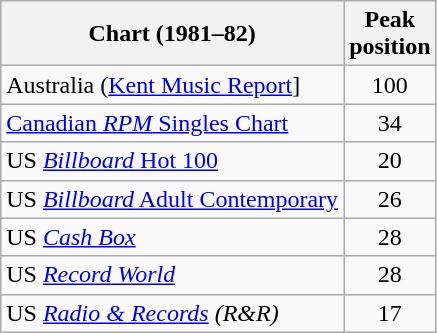<table class="wikitable sortable">
<tr>
<th>Chart (1981–82)</th>
<th>Peak<br>position</th>
</tr>
<tr>
<td>Australia (<a href='#'>Kent Music Report</a>]</td>
<td style="text-align:center;">100</td>
</tr>
<tr>
<td><a href='#'>Canadian <em>RPM</em> Singles Chart</a></td>
<td align="center">34</td>
</tr>
<tr>
<td>US <a href='#'><em>Billboard</em> Hot 100</a></td>
<td align="center">20</td>
</tr>
<tr>
<td>US <a href='#'><em>Billboard</em> Adult Contemporary</a></td>
<td align="center">26</td>
</tr>
<tr>
<td>US <a href='#'><em>Cash Box</em></a></td>
<td align="center">28</td>
</tr>
<tr>
<td>US <em><a href='#'>Record World</a></em></td>
<td align="center">28</td>
</tr>
<tr>
<td>US <em><a href='#'>Radio & Records</a> (R&R)</em></td>
<td align="center">17</td>
</tr>
</table>
